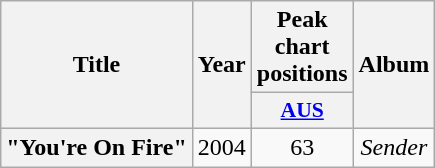<table class="wikitable plainrowheaders" style="text-align:center;">
<tr>
<th scope="col" rowspan="2">Title</th>
<th scope="col" rowspan="2">Year</th>
<th scope="col" colspan="1">Peak chart positions</th>
<th scope="col" rowspan="2">Album</th>
</tr>
<tr>
<th scope="col" style="width:3em;font-size:90%;"><a href='#'>AUS</a><br></th>
</tr>
<tr>
<th scope="row">"You're On Fire"</th>
<td>2004</td>
<td>63</td>
<td><em>Sender</em></td>
</tr>
</table>
